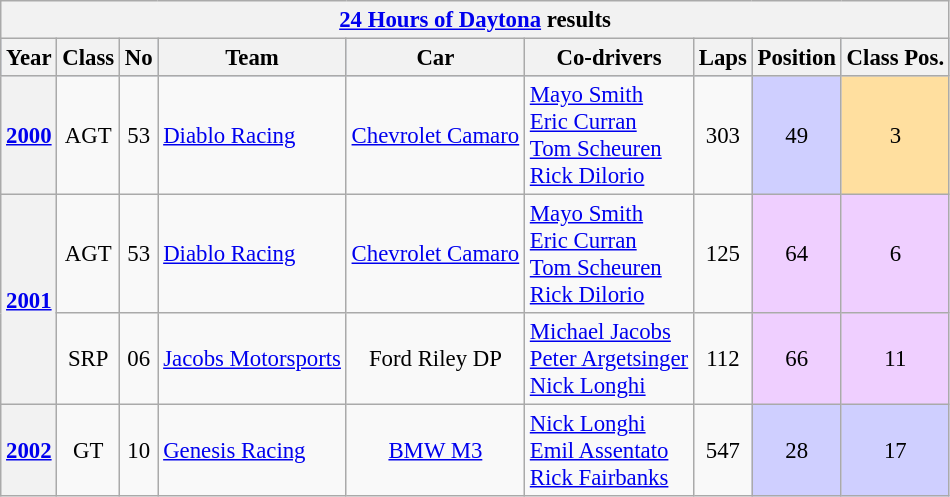<table class="wikitable" style="text-align:center; font-size:95%">
<tr>
<th colspan=45><a href='#'>24 Hours of Daytona</a> results</th>
</tr>
<tr style="background:#abbbdd;">
<th>Year</th>
<th>Class</th>
<th>No</th>
<th>Team</th>
<th>Car</th>
<th>Co-drivers</th>
<th>Laps</th>
<th>Position</th>
<th>Class Pos.</th>
</tr>
<tr>
<th><a href='#'>2000</a></th>
<td align=center>AGT</td>
<td align=center>53</td>
<td align=left> <a href='#'>Diablo Racing</a></td>
<td><a href='#'>Chevrolet Camaro</a></td>
<td align=left> <a href='#'>Mayo Smith</a><br> <a href='#'>Eric Curran</a> <br> <a href='#'>Tom Scheuren</a> <br> <a href='#'>Rick Dilorio</a></td>
<td>303</td>
<td style="background:#CFCFFF;" align=center>49</td>
<td style="background:#FFDF9F;" align=center>3</td>
</tr>
<tr>
<th rowspan=2><a href='#'>2001</a></th>
<td align=center>AGT</td>
<td align=center>53</td>
<td align=left> <a href='#'>Diablo Racing</a></td>
<td><a href='#'>Chevrolet Camaro</a></td>
<td align=left> <a href='#'>Mayo Smith</a><br> <a href='#'>Eric Curran</a> <br> <a href='#'>Tom Scheuren</a> <br> <a href='#'>Rick Dilorio</a></td>
<td>125</td>
<td style="background:#EFCFFF;" align=center>64</td>
<td style="background:#EFCFFF;" align=center>6</td>
</tr>
<tr>
<td align=center>SRP</td>
<td align=center>06</td>
<td align=left> <a href='#'>Jacobs Motorsports</a></td>
<td>Ford Riley DP</td>
<td align=left> <a href='#'>Michael Jacobs</a><br> <a href='#'>Peter Argetsinger</a> <br> <a href='#'>Nick Longhi</a></td>
<td>112</td>
<td style="background:#EFCFFF;" align=center>66</td>
<td style="background:#EFCFFF;" align=center>11</td>
</tr>
<tr>
<th><a href='#'>2002</a></th>
<td align=center>GT</td>
<td align=center>10</td>
<td align=left> <a href='#'>Genesis Racing</a></td>
<td><a href='#'>BMW M3</a></td>
<td align=left> <a href='#'>Nick Longhi</a><br> <a href='#'>Emil Assentato</a> <br> <a href='#'>Rick Fairbanks</a></td>
<td>547</td>
<td style="background:#CFCFFF;" align=center>28</td>
<td style="background:#CFCFFF;" align=center>17</td>
</tr>
</table>
